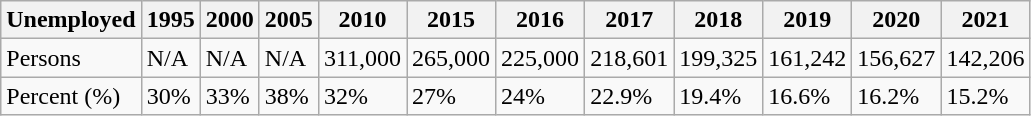<table class="wikitable">
<tr>
<th>Unemployed</th>
<th>1995</th>
<th>2000</th>
<th>2005</th>
<th>2010</th>
<th>2015</th>
<th>2016</th>
<th>2017</th>
<th>2018</th>
<th>2019</th>
<th>2020</th>
<th>2021</th>
</tr>
<tr>
<td>Persons</td>
<td>N/A</td>
<td>N/A</td>
<td>N/A</td>
<td>311,000</td>
<td>265,000</td>
<td>225,000</td>
<td>218,601</td>
<td>199,325</td>
<td>161,242</td>
<td>156,627</td>
<td>142,206</td>
</tr>
<tr>
<td>Percent (%)</td>
<td>30%</td>
<td>33%</td>
<td>38%</td>
<td>32%</td>
<td>27%</td>
<td>24%</td>
<td>22.9%</td>
<td>19.4%</td>
<td>16.6%</td>
<td>16.2%</td>
<td>15.2%</td>
</tr>
</table>
